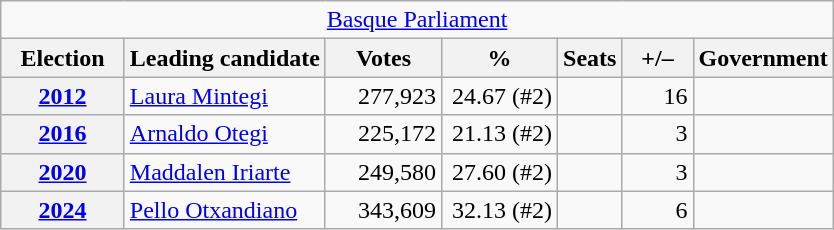<table class="wikitable" style="text-align:right;">
<tr>
<td colspan="8" align="center"><a href='#'>Basque Parliament</a></td>
</tr>
<tr>
<th width="75">Election</th>
<th>Leading candidate</th>
<th width="70">Votes</th>
<th width="70">%</th>
<th>Seats</th>
<th width="40">+/–</th>
<th>Government</th>
</tr>
<tr>
<th><a href='#'>2012</a></th>
<td align="left"><a href='#'>Laura Mintegi</a></td>
<td>277,923</td>
<td>24.67 (#2)</td>
<td></td>
<td>16</td>
<td></td>
</tr>
<tr>
<th><a href='#'>2016</a></th>
<td align="left"><a href='#'>Arnaldo Otegi</a></td>
<td>225,172</td>
<td>21.13 (#2)</td>
<td></td>
<td>3</td>
<td></td>
</tr>
<tr>
<th><a href='#'>2020</a></th>
<td align="left"><a href='#'>Maddalen Iriarte</a></td>
<td>249,580</td>
<td>27.60 (#2)</td>
<td></td>
<td>3</td>
<td></td>
</tr>
<tr>
<th><a href='#'>2024</a></th>
<td align="left"><a href='#'>Pello Otxandiano</a></td>
<td>343,609</td>
<td>32.13 (#2)</td>
<td></td>
<td>6</td>
<td></td>
</tr>
</table>
